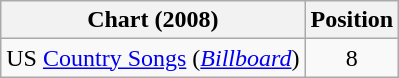<table class="wikitable sortable">
<tr>
<th scope="col">Chart (2008)</th>
<th scope="col">Position</th>
</tr>
<tr>
<td>US <a href='#'>Country Songs</a> (<em><a href='#'>Billboard</a></em>)</td>
<td align="center">8</td>
</tr>
</table>
